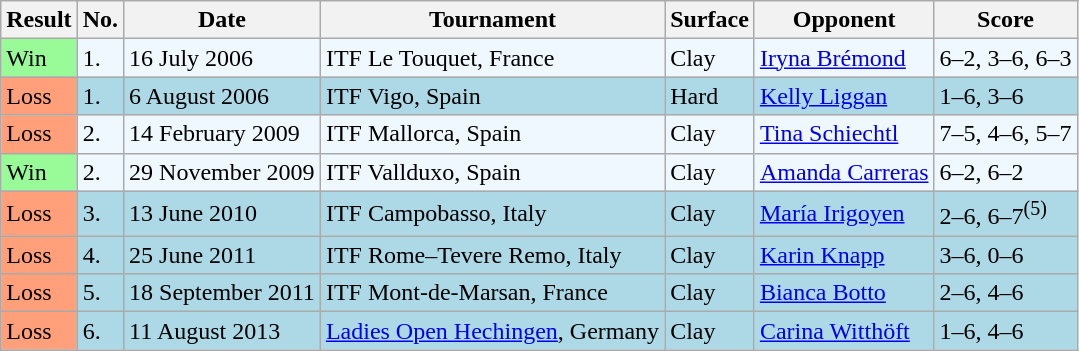<table class="sortable wikitable">
<tr>
<th>Result</th>
<th>No.</th>
<th>Date</th>
<th>Tournament</th>
<th>Surface</th>
<th>Opponent</th>
<th class="unsortable">Score</th>
</tr>
<tr style="background:#f0f8ff;">
<td style="background:#98fb98;">Win</td>
<td>1.</td>
<td>16 July 2006</td>
<td>ITF Le Touquet, France</td>
<td>Clay</td>
<td> <a href='#'>Iryna Brémond</a></td>
<td>6–2, 3–6, 6–3</td>
</tr>
<tr style="background:lightblue;">
<td style="background:#ffa07a;">Loss</td>
<td>1.</td>
<td>6 August 2006</td>
<td>ITF Vigo, Spain</td>
<td>Hard</td>
<td> <a href='#'>Kelly Liggan</a></td>
<td>1–6, 3–6</td>
</tr>
<tr style="background:#f0f8ff;">
<td style="background:#ffa07a;">Loss</td>
<td>2.</td>
<td>14 February 2009</td>
<td>ITF Mallorca, Spain</td>
<td>Clay</td>
<td> <a href='#'>Tina Schiechtl</a></td>
<td>7–5, 4–6, 5–7</td>
</tr>
<tr style="background:#f0f8ff;">
<td style="background:#98fb98;">Win</td>
<td>2.</td>
<td>29 November 2009</td>
<td>ITF Vallduxo, Spain</td>
<td>Clay</td>
<td> <a href='#'>Amanda Carreras</a></td>
<td>6–2, 6–2</td>
</tr>
<tr style="background:lightblue;">
<td style="background:#ffa07a;">Loss</td>
<td>3.</td>
<td>13 June 2010</td>
<td>ITF Campobasso, Italy</td>
<td>Clay</td>
<td> <a href='#'>María Irigoyen</a></td>
<td>2–6, 6–7<sup>(5)</sup></td>
</tr>
<tr style="background:lightblue;">
<td style="background:#ffa07a;">Loss</td>
<td>4.</td>
<td>25 June 2011</td>
<td>ITF Rome–Tevere Remo, Italy</td>
<td>Clay</td>
<td> <a href='#'>Karin Knapp</a></td>
<td>3–6, 0–6</td>
</tr>
<tr style="background:lightblue;">
<td style="background:#ffa07a;">Loss</td>
<td>5.</td>
<td>18 September 2011</td>
<td>ITF Mont-de-Marsan, France</td>
<td>Clay</td>
<td> <a href='#'>Bianca Botto</a></td>
<td>2–6, 4–6</td>
</tr>
<tr style="background:lightblue;">
<td style="background:#ffa07a;">Loss</td>
<td>6.</td>
<td>11 August 2013</td>
<td><a href='#'>Ladies Open Hechingen</a>, Germany</td>
<td>Clay</td>
<td> <a href='#'>Carina Witthöft</a></td>
<td>1–6, 4–6</td>
</tr>
</table>
